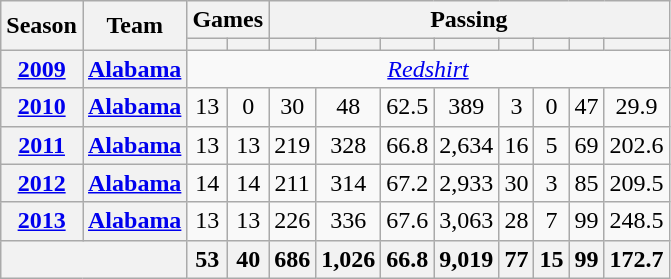<table class="wikitable" style="text-align:center;">
<tr>
<th rowspan="2">Season</th>
<th rowspan="2">Team</th>
<th colspan="2">Games</th>
<th colspan="8">Passing</th>
</tr>
<tr>
<th></th>
<th></th>
<th></th>
<th></th>
<th></th>
<th></th>
<th></th>
<th></th>
<th></th>
<th></th>
</tr>
<tr>
<th><a href='#'>2009</a></th>
<th><a href='#'>Alabama</a></th>
<td colspan="12"> <em><a href='#'>Redshirt</a></em></td>
</tr>
<tr>
<th><a href='#'>2010</a></th>
<th><a href='#'>Alabama</a></th>
<td>13</td>
<td>0</td>
<td>30</td>
<td>48</td>
<td>62.5</td>
<td>389</td>
<td>3</td>
<td>0</td>
<td>47</td>
<td>29.9</td>
</tr>
<tr>
<th><a href='#'>2011</a></th>
<th><a href='#'>Alabama</a></th>
<td>13</td>
<td>13</td>
<td>219</td>
<td>328</td>
<td>66.8</td>
<td>2,634</td>
<td>16</td>
<td>5</td>
<td>69</td>
<td>202.6</td>
</tr>
<tr>
<th><a href='#'>2012</a></th>
<th><a href='#'>Alabama</a></th>
<td>14</td>
<td>14</td>
<td>211</td>
<td>314</td>
<td>67.2</td>
<td>2,933</td>
<td>30</td>
<td>3</td>
<td>85</td>
<td>209.5</td>
</tr>
<tr>
<th><a href='#'>2013</a></th>
<th><a href='#'>Alabama</a></th>
<td>13</td>
<td>13</td>
<td>226</td>
<td>336</td>
<td>67.6</td>
<td>3,063</td>
<td>28</td>
<td>7</td>
<td>99</td>
<td>248.5</td>
</tr>
<tr>
<th colspan="2"></th>
<th>53</th>
<th>40</th>
<th>686</th>
<th>1,026</th>
<th>66.8</th>
<th>9,019</th>
<th>77</th>
<th>15</th>
<th>99</th>
<th>172.7</th>
</tr>
</table>
